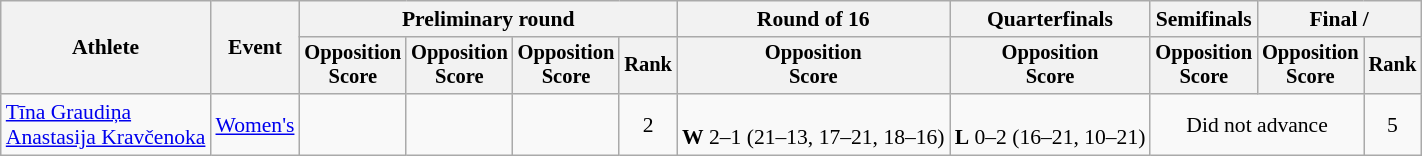<table class=wikitable style=font-size:90%;text-align:center>
<tr>
<th rowspan=2>Athlete</th>
<th rowspan=2>Event</th>
<th colspan=4>Preliminary round</th>
<th>Round of 16</th>
<th>Quarterfinals</th>
<th>Semifinals</th>
<th colspan=2>Final / </th>
</tr>
<tr style=font-size:95%>
<th>Opposition<br>Score</th>
<th>Opposition<br>Score</th>
<th>Opposition<br>Score</th>
<th>Rank</th>
<th>Opposition<br>Score</th>
<th>Opposition<br>Score</th>
<th>Opposition<br>Score</th>
<th>Opposition<br>Score</th>
<th>Rank</th>
</tr>
<tr>
<td align=left><a href='#'>Tīna Graudiņa</a><br><a href='#'>Anastasija Kravčenoka</a></td>
<td align=left><a href='#'>Women's</a></td>
<td><br></td>
<td><br></td>
<td><br></td>
<td>2</td>
<td><br><strong>W</strong> 2–1 (21–13, 17–21, 18–16)</td>
<td><br><strong>L</strong> 0–2 (16–21, 10–21)</td>
<td Colspan=2>Did not advance</td>
<td>5</td>
</tr>
</table>
